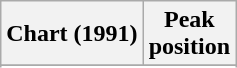<table class="wikitable plainrowheaders sortable">
<tr>
<th>Chart (1991)</th>
<th>Peak<br>position</th>
</tr>
<tr>
</tr>
<tr>
</tr>
</table>
